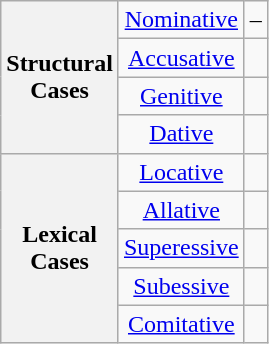<table class="wikitable" style="text-align: center;">
<tr>
<th rowspan=4>Structural<br>Cases</th>
<td><a href='#'>Nominative</a></td>
<td>–</td>
</tr>
<tr>
<td><a href='#'>Accusative</a></td>
<td></td>
</tr>
<tr>
<td><a href='#'>Genitive</a></td>
<td></td>
</tr>
<tr>
<td><a href='#'>Dative</a></td>
<td></td>
</tr>
<tr>
<th rowspan=5>Lexical<br>Cases</th>
<td><a href='#'>Locative</a></td>
<td></td>
</tr>
<tr>
<td><a href='#'>Allative</a></td>
<td></td>
</tr>
<tr>
<td><a href='#'>Superessive</a></td>
<td></td>
</tr>
<tr>
<td><a href='#'>Subessive</a></td>
<td></td>
</tr>
<tr>
<td><a href='#'>Comitative</a></td>
<td></td>
</tr>
</table>
